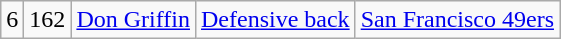<table class="wikitable" style="text-align:center">
<tr>
<td>6</td>
<td>162</td>
<td><a href='#'>Don Griffin</a></td>
<td><a href='#'>Defensive back</a></td>
<td><a href='#'>San Francisco 49ers</a></td>
</tr>
</table>
